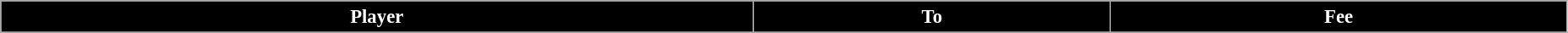<table class="wikitable" style="text-align:left; font-size:95%;width:98%;">
<tr>
<th style="background:black; color:white;">Player</th>
<th style="background:black; color:white;">To</th>
<th style="background:black; color:white;">Fee</th>
</tr>
<tr>
</tr>
</table>
